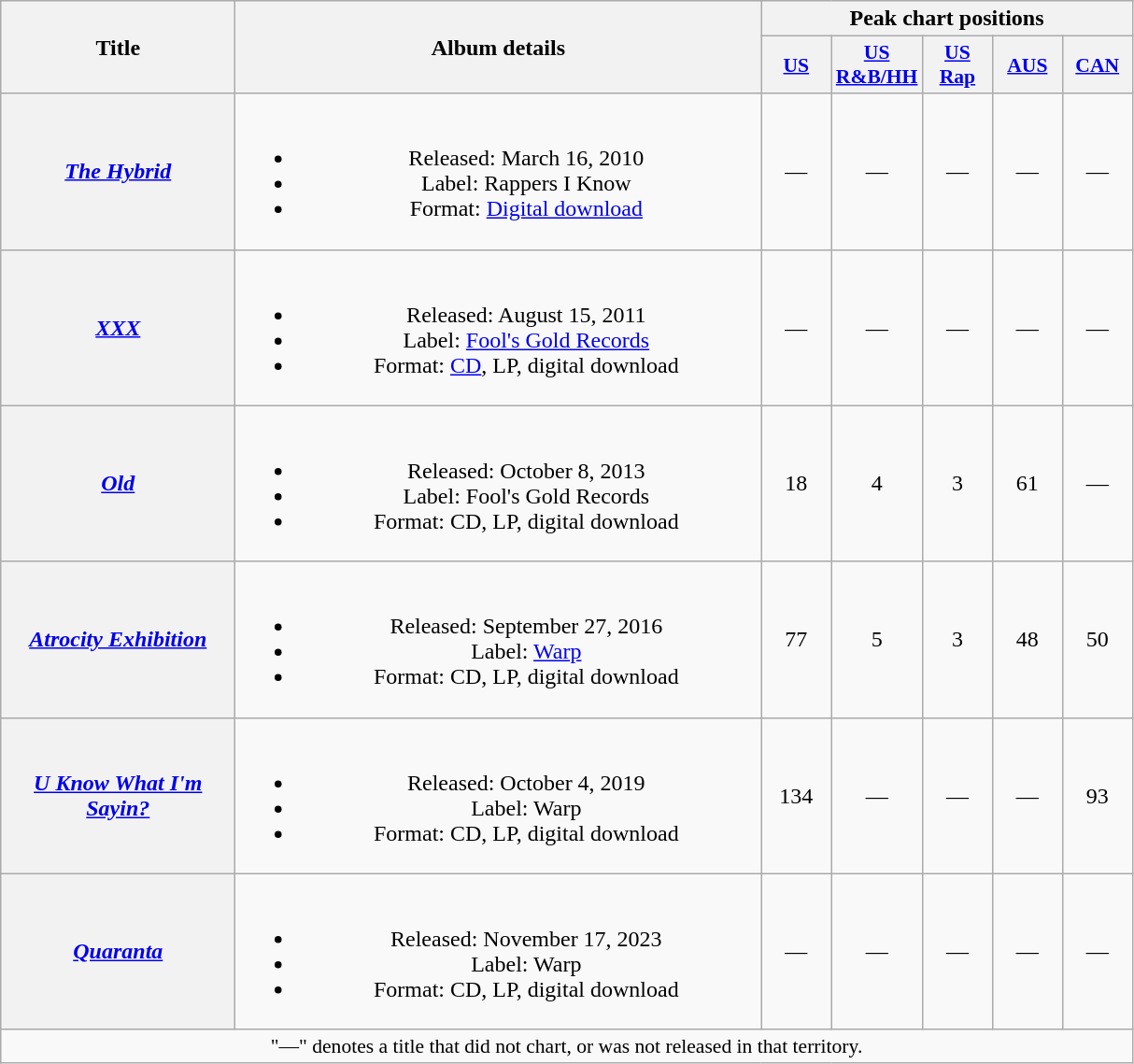<table class="wikitable plainrowheaders" style="text-align:center;">
<tr>
<th scope="col" rowspan="2" style="width:10em;">Title</th>
<th scope="col" rowspan="2" style="width:23em;">Album details</th>
<th scope="col" colspan="5">Peak chart positions</th>
</tr>
<tr>
<th scope="col" style="width:3em;font-size:90%;"><a href='#'>US</a><br></th>
<th scope="col" style="width:3em;font-size:90%;"><a href='#'>US R&B/HH</a><br></th>
<th scope="col" style="width:3em;font-size:90%;"><a href='#'>US Rap</a><br></th>
<th scope="col" style="width:3em;font-size:90%;"><a href='#'>AUS</a><br></th>
<th scope="col" style="width:3em;font-size:90%;"><a href='#'>CAN</a><br></th>
</tr>
<tr>
<th scope="row"><em><a href='#'>The Hybrid</a></em></th>
<td><br><ul><li>Released: March 16, 2010</li><li>Label: Rappers I Know</li><li>Format: <a href='#'>Digital download</a></li></ul></td>
<td>—</td>
<td>—</td>
<td>—</td>
<td>—</td>
<td>—</td>
</tr>
<tr>
<th scope="row"><em><a href='#'>XXX</a></em></th>
<td><br><ul><li>Released: August 15, 2011</li><li>Label: <a href='#'>Fool's Gold Records</a></li><li>Format: <a href='#'>CD</a>, LP, digital download</li></ul></td>
<td>—</td>
<td>—</td>
<td>—</td>
<td>—</td>
<td>—</td>
</tr>
<tr>
<th scope="row"><em><a href='#'>Old</a></em></th>
<td><br><ul><li>Released: October 8, 2013</li><li>Label: Fool's Gold Records</li><li>Format: CD, LP, digital download</li></ul></td>
<td>18</td>
<td>4</td>
<td>3</td>
<td>61</td>
<td>—</td>
</tr>
<tr>
<th scope="row"><em><a href='#'>Atrocity Exhibition</a></em></th>
<td><br><ul><li>Released: September 27, 2016</li><li>Label: <a href='#'>Warp</a></li><li>Format: CD, LP, digital download</li></ul></td>
<td>77</td>
<td>5</td>
<td>3</td>
<td>48</td>
<td>50</td>
</tr>
<tr>
<th scope="row"><em><a href='#'>U Know What I'm Sayin?</a></em></th>
<td><br><ul><li>Released: October 4, 2019</li><li>Label: Warp</li><li>Format: CD, LP, digital download</li></ul></td>
<td>134</td>
<td>—</td>
<td>—</td>
<td>—</td>
<td>93</td>
</tr>
<tr>
<th scope="row"><em><a href='#'>Quaranta</a></em></th>
<td><br><ul><li>Released: November 17, 2023</li><li>Label: Warp</li><li>Format: CD, LP, digital download</li></ul></td>
<td>—</td>
<td>—</td>
<td>—</td>
<td>—</td>
<td>—</td>
</tr>
<tr>
<td colspan="7" style="font-size:90%">"—" denotes a title that did not chart, or was not released in that territory.</td>
</tr>
</table>
